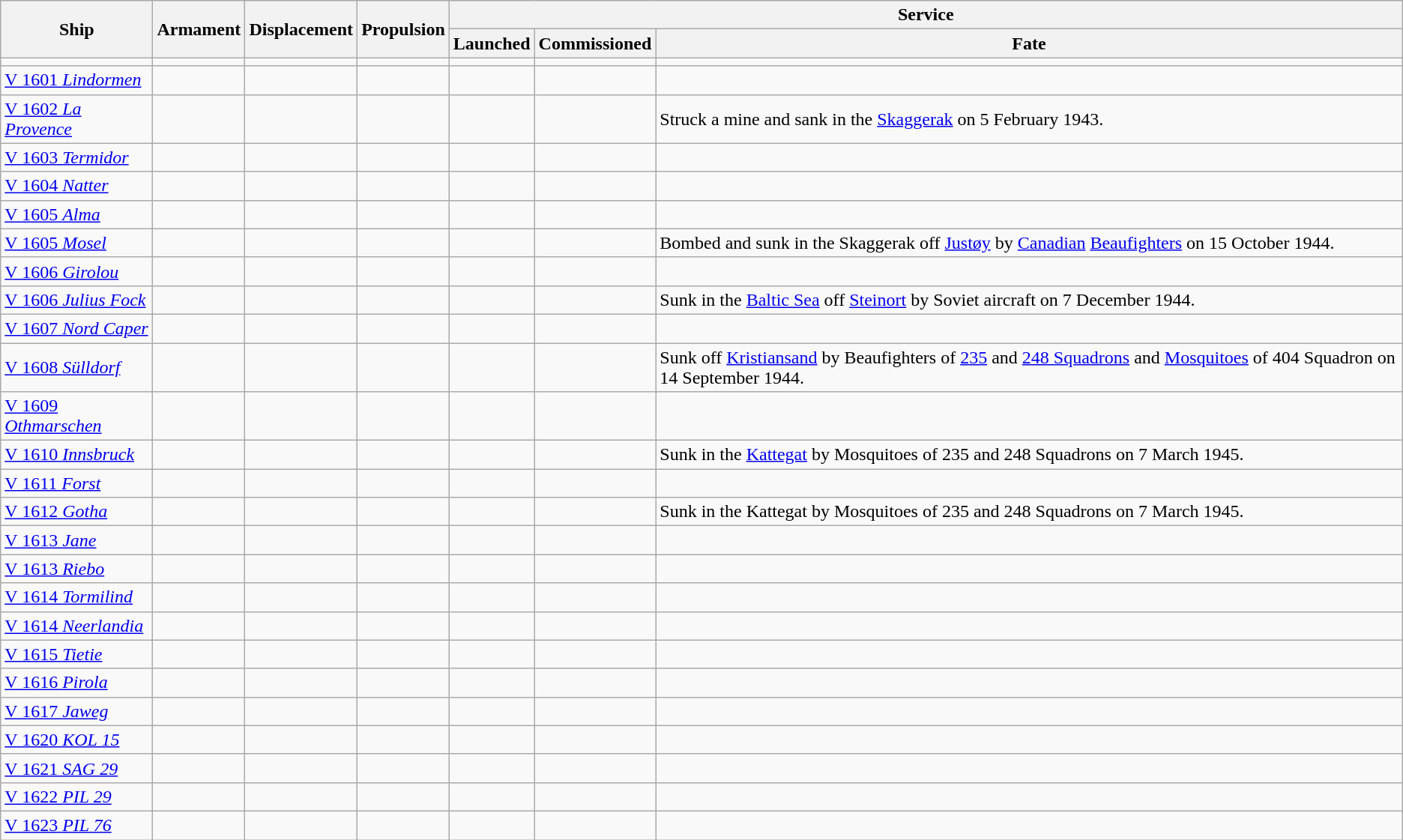<table class="wikitable">
<tr>
<th rowspan="2">Ship</th>
<th rowspan="2">Armament</th>
<th rowspan="2">Displacement</th>
<th rowspan="2">Propulsion</th>
<th colspan="3">Service</th>
</tr>
<tr>
<th>Launched</th>
<th>Commissioned</th>
<th>Fate</th>
</tr>
<tr>
<td></td>
<td></td>
<td></td>
<td></td>
<td></td>
<td></td>
<td></td>
</tr>
<tr>
<td><a href='#'>V 1601 <em>Lindormen</em></a></td>
<td></td>
<td></td>
<td></td>
<td></td>
<td></td>
<td></td>
</tr>
<tr>
<td><a href='#'>V 1602 <em>La Provence</em></a></td>
<td></td>
<td></td>
<td></td>
<td></td>
<td></td>
<td>Struck a mine and sank in the <a href='#'>Skaggerak</a> on 5 February 1943.</td>
</tr>
<tr>
<td><a href='#'>V 1603 <em>Termidor</em></a></td>
<td></td>
<td></td>
<td></td>
<td></td>
<td></td>
<td></td>
</tr>
<tr>
<td><a href='#'>V 1604 <em>Natter</em></a></td>
<td></td>
<td></td>
<td></td>
<td></td>
<td></td>
<td></td>
</tr>
<tr>
<td><a href='#'>V 1605 <em>Alma</em></a></td>
<td></td>
<td></td>
<td></td>
<td></td>
<td></td>
<td></td>
</tr>
<tr>
<td><a href='#'>V 1605 <em>Mosel</em></a></td>
<td></td>
<td></td>
<td></td>
<td></td>
<td></td>
<td>Bombed and sunk in the Skaggerak off <a href='#'>Justøy</a> by <a href='#'>Canadian</a> <a href='#'>Beaufighters</a> on 15 October 1944.</td>
</tr>
<tr>
<td><a href='#'>V 1606 <em>Girolou</em></a></td>
<td></td>
<td></td>
<td></td>
<td></td>
<td></td>
<td></td>
</tr>
<tr>
<td><a href='#'>V 1606 <em>Julius Fock</em></a></td>
<td></td>
<td></td>
<td></td>
<td></td>
<td></td>
<td>Sunk in the <a href='#'>Baltic Sea</a> off <a href='#'>Steinort</a> by Soviet aircraft on 7 December 1944.</td>
</tr>
<tr>
<td><a href='#'>V 1607 <em>Nord Caper</em></a></td>
<td></td>
<td></td>
<td></td>
<td></td>
<td></td>
<td></td>
</tr>
<tr>
<td><a href='#'>V 1608 <em>Sülldorf</em></a></td>
<td></td>
<td></td>
<td></td>
<td></td>
<td></td>
<td>Sunk off <a href='#'>Kristiansand</a> by Beaufighters of <a href='#'>235</a> and <a href='#'>248 Squadrons</a> and <a href='#'>Mosquitoes</a> of 404 Squadron on 14 September 1944.</td>
</tr>
<tr>
<td><a href='#'>V 1609 <em>Othmarschen</em></a></td>
<td></td>
<td></td>
<td></td>
<td></td>
<td></td>
<td></td>
</tr>
<tr>
<td><a href='#'>V 1610 <em>Innsbruck</em></a></td>
<td></td>
<td></td>
<td></td>
<td></td>
<td></td>
<td>Sunk in the <a href='#'>Kattegat</a> by Mosquitoes of 235 and 248 Squadrons on 7 March 1945.</td>
</tr>
<tr>
<td><a href='#'>V 1611 <em>Forst</em></a></td>
<td></td>
<td></td>
<td></td>
<td></td>
<td></td>
<td></td>
</tr>
<tr>
<td><a href='#'>V 1612 <em>Gotha</em></a></td>
<td></td>
<td></td>
<td></td>
<td></td>
<td></td>
<td>Sunk in the Kattegat by Mosquitoes of 235 and 248 Squadrons on 7 March 1945.</td>
</tr>
<tr>
<td><a href='#'>V 1613 <em>Jane</em></a></td>
<td></td>
<td></td>
<td></td>
<td></td>
<td></td>
<td></td>
</tr>
<tr>
<td><a href='#'>V 1613 <em>Riebo</em></a></td>
<td></td>
<td></td>
<td></td>
<td></td>
<td></td>
<td></td>
</tr>
<tr>
<td><a href='#'>V 1614 <em>Tormilind</em></a></td>
<td></td>
<td></td>
<td></td>
<td></td>
<td></td>
<td></td>
</tr>
<tr>
<td><a href='#'>V 1614 <em>Neerlandia</em></a></td>
<td></td>
<td></td>
<td></td>
<td></td>
<td></td>
<td></td>
</tr>
<tr>
<td><a href='#'>V 1615 <em>Tietie</em></a></td>
<td></td>
<td></td>
<td></td>
<td></td>
<td></td>
<td></td>
</tr>
<tr>
<td><a href='#'>V 1616 <em>Pirola</em></a></td>
<td></td>
<td></td>
<td></td>
<td></td>
<td></td>
<td></td>
</tr>
<tr>
<td><a href='#'>V 1617 <em>Jaweg</em></a></td>
<td></td>
<td></td>
<td></td>
<td></td>
<td></td>
<td></td>
</tr>
<tr>
<td><a href='#'>V 1620 <em>KOL 15</em></a></td>
<td></td>
<td></td>
<td></td>
<td></td>
<td></td>
<td></td>
</tr>
<tr>
<td><a href='#'>V 1621 <em>SAG 29</em></a></td>
<td></td>
<td></td>
<td></td>
<td></td>
<td></td>
<td></td>
</tr>
<tr>
<td><a href='#'>V 1622 <em>PIL 29</em></a></td>
<td></td>
<td></td>
<td></td>
<td></td>
<td></td>
<td></td>
</tr>
<tr>
<td><a href='#'>V 1623 <em>PIL 76</em></a></td>
<td></td>
<td></td>
<td></td>
<td></td>
<td></td>
<td></td>
</tr>
</table>
